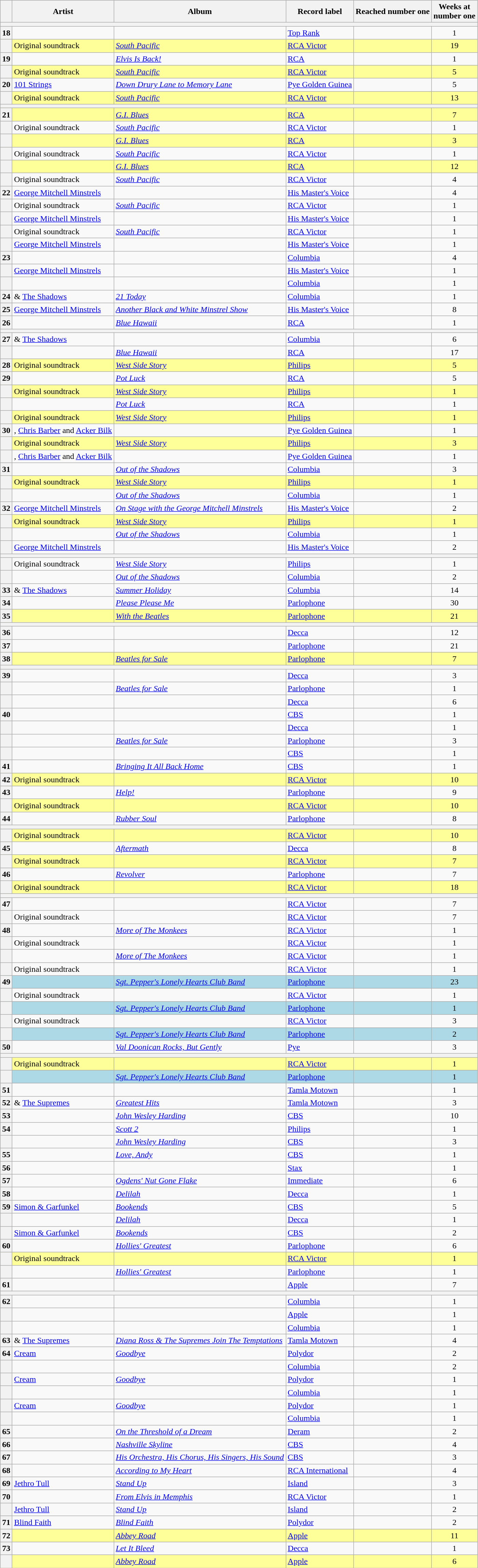<table class="wikitable plainrowheaders sortable">
<tr>
<th scope=col></th>
<th scope=col>Artist</th>
<th scope=col>Album</th>
<th scope=col>Record label</th>
<th scope=col>Reached number one</th>
<th scope=col>Weeks at<br>number one</th>
</tr>
<tr class=unsortable>
<th scope=row style="text-align:center;" colspan=6></th>
</tr>
<tr>
<th scope=row style="text-align:center;">18</th>
<td></td>
<td><em></em></td>
<td><a href='#'>Top Rank</a></td>
<td></td>
<td align=center>1</td>
</tr>
<tr bgcolor=#FFFF99>
<th scope=row style="text-align:center;"></th>
<td>Original soundtrack</td>
<td><em><a href='#'>South Pacific</a></em> </td>
<td><a href='#'>RCA Victor</a></td>
<td></td>
<td align=center>19</td>
</tr>
<tr>
<th scope=row style="text-align:center;">19</th>
<td></td>
<td><em><a href='#'>Elvis Is Back!</a></em></td>
<td><a href='#'>RCA</a></td>
<td></td>
<td align=center>1</td>
</tr>
<tr bgcolor=#FFFF99>
<th scope=row style="text-align:center;"></th>
<td>Original soundtrack</td>
<td><em><a href='#'>South Pacific</a></em> </td>
<td><a href='#'>RCA Victor</a></td>
<td></td>
<td align=center>5</td>
</tr>
<tr>
<th scope=row style="text-align:center;">20</th>
<td><a href='#'>101 Strings</a></td>
<td><em><a href='#'>Down Drury Lane to Memory Lane</a></em></td>
<td><a href='#'>Pye Golden Guinea</a></td>
<td></td>
<td align=center>5</td>
</tr>
<tr bgcolor=#FFFF99>
<th scope=row style="text-align:center;"></th>
<td>Original soundtrack</td>
<td><em><a href='#'>South Pacific</a></em> </td>
<td><a href='#'>RCA Victor</a></td>
<td></td>
<td align=center>13</td>
</tr>
<tr class=unsortable>
<th scope=row style="text-align:center;" colspan=6></th>
</tr>
<tr bgcolor=#FFFF99>
<th scope=row style="text-align:center;">21</th>
<td></td>
<td><em><a href='#'>G.I. Blues</a></em> </td>
<td><a href='#'>RCA</a></td>
<td></td>
<td align=center>7</td>
</tr>
<tr>
<th scope=row style="text-align:center;"></th>
<td>Original soundtrack</td>
<td><em><a href='#'>South Pacific</a></em></td>
<td><a href='#'>RCA Victor</a></td>
<td></td>
<td align=center>1</td>
</tr>
<tr bgcolor=#FFFF99>
<th scope=row style="text-align:center;"></th>
<td></td>
<td><em><a href='#'>G.I. Blues</a></em> </td>
<td><a href='#'>RCA</a></td>
<td></td>
<td align=center>3</td>
</tr>
<tr>
<th scope=row style="text-align:center;"></th>
<td>Original soundtrack</td>
<td><em><a href='#'>South Pacific</a></em></td>
<td><a href='#'>RCA Victor</a></td>
<td></td>
<td align=center>1</td>
</tr>
<tr bgcolor=#FFFF99>
<th scope=row style="text-align:center;"></th>
<td></td>
<td><em><a href='#'>G.I. Blues</a></em> </td>
<td><a href='#'>RCA</a></td>
<td></td>
<td align=center>12</td>
</tr>
<tr>
<th scope=row style="text-align:center;"></th>
<td>Original soundtrack</td>
<td><em><a href='#'>South Pacific</a></em></td>
<td><a href='#'>RCA Victor</a></td>
<td></td>
<td align=center>4</td>
</tr>
<tr>
<th scope=row style="text-align:center;">22</th>
<td><a href='#'>George Mitchell Minstrels</a></td>
<td><em></em></td>
<td><a href='#'>His Master's Voice</a></td>
<td></td>
<td align=center>4</td>
</tr>
<tr>
<th scope=row style="text-align:center;"></th>
<td>Original soundtrack</td>
<td><em><a href='#'>South Pacific</a></em></td>
<td><a href='#'>RCA Victor</a></td>
<td></td>
<td align=center>1</td>
</tr>
<tr>
<th scope=row style="text-align:center;"></th>
<td><a href='#'>George Mitchell Minstrels</a></td>
<td><em></em></td>
<td><a href='#'>His Master's Voice</a></td>
<td></td>
<td align=center>1</td>
</tr>
<tr>
<th scope=row style="text-align:center;"></th>
<td>Original soundtrack</td>
<td><em><a href='#'>South Pacific</a></em></td>
<td><a href='#'>RCA Victor</a></td>
<td></td>
<td align=center>1</td>
</tr>
<tr>
<th scope=row style="text-align:center;"></th>
<td><a href='#'>George Mitchell Minstrels</a></td>
<td><em></em></td>
<td><a href='#'>His Master's Voice</a></td>
<td></td>
<td align=center>1</td>
</tr>
<tr>
<th scope=row style="text-align:center;">23</th>
<td></td>
<td><em></em></td>
<td><a href='#'>Columbia</a></td>
<td></td>
<td align=center>4</td>
</tr>
<tr>
<th scope=row style="text-align:center;"></th>
<td><a href='#'>George Mitchell Minstrels</a></td>
<td><em></em></td>
<td><a href='#'>His Master's Voice</a></td>
<td></td>
<td align=center>1</td>
</tr>
<tr>
<th scope=row style="text-align:center;"></th>
<td></td>
<td><em></em></td>
<td><a href='#'>Columbia</a></td>
<td></td>
<td align=center>1</td>
</tr>
<tr>
<th scope=row style="text-align:center;">24</th>
<td> & <a href='#'>The Shadows</a></td>
<td><em><a href='#'>21 Today</a></em></td>
<td><a href='#'>Columbia</a></td>
<td></td>
<td align=center>1</td>
</tr>
<tr>
<th scope=row style="text-align:center;">25</th>
<td><a href='#'>George Mitchell Minstrels</a></td>
<td><em><a href='#'>Another Black and White Minstrel Show</a></em></td>
<td><a href='#'>His Master's Voice</a></td>
<td></td>
<td align=center>8</td>
</tr>
<tr>
<th scope=row style="text-align:center;">26</th>
<td></td>
<td><em><a href='#'>Blue Hawaii</a></em></td>
<td><a href='#'>RCA</a></td>
<td></td>
<td align=center>1</td>
</tr>
<tr class=unsortable>
<th scope=row style="text-align:center;" colspan=6></th>
</tr>
<tr>
<th scope=row style="text-align:center;">27</th>
<td> & <a href='#'>The Shadows</a></td>
<td><em></em></td>
<td><a href='#'>Columbia</a></td>
<td></td>
<td align=center>6</td>
</tr>
<tr>
<th scope=row style="text-align:center;"></th>
<td></td>
<td><em><a href='#'>Blue Hawaii</a></em></td>
<td><a href='#'>RCA</a></td>
<td></td>
<td align=center>17</td>
</tr>
<tr bgcolor=#FFFF99>
<th scope=row style="text-align:center;">28</th>
<td>Original soundtrack</td>
<td><em><a href='#'>West Side Story</a></em> </td>
<td><a href='#'>Philips</a></td>
<td></td>
<td align=center>5</td>
</tr>
<tr>
<th scope=row style="text-align:center;">29</th>
<td></td>
<td><em><a href='#'>Pot Luck</a></em></td>
<td><a href='#'>RCA</a></td>
<td></td>
<td align=center>5</td>
</tr>
<tr bgcolor=#FFFF99>
<th scope=row style="text-align:center;"></th>
<td>Original soundtrack</td>
<td><em><a href='#'>West Side Story</a></em> </td>
<td><a href='#'>Philips</a></td>
<td></td>
<td align=center>1</td>
</tr>
<tr>
<th scope=row style="text-align:center;"></th>
<td></td>
<td><em><a href='#'>Pot Luck</a></em></td>
<td><a href='#'>RCA</a></td>
<td></td>
<td align=center>1</td>
</tr>
<tr bgcolor=#FFFF99>
<th scope=row style="text-align:center;"></th>
<td>Original soundtrack</td>
<td><em><a href='#'>West Side Story</a></em> </td>
<td><a href='#'>Philips</a></td>
<td></td>
<td align=center>1</td>
</tr>
<tr>
<th scope=row style="text-align:center;">30</th>
<td>, <a href='#'>Chris Barber</a> and <a href='#'>Acker Bilk</a></td>
<td><em></em></td>
<td><a href='#'>Pye Golden Guinea</a></td>
<td></td>
<td align=center>1</td>
</tr>
<tr bgcolor=#FFFF99>
<th scope=row style="text-align:center;"></th>
<td>Original soundtrack</td>
<td><em><a href='#'>West Side Story</a></em> </td>
<td><a href='#'>Philips</a></td>
<td></td>
<td align=center>3</td>
</tr>
<tr>
<th scope=row style="text-align:center;"></th>
<td>, <a href='#'>Chris Barber</a> and <a href='#'>Acker Bilk</a></td>
<td><em></em></td>
<td><a href='#'>Pye Golden Guinea</a></td>
<td></td>
<td align=center>1</td>
</tr>
<tr>
<th scope=row style="text-align:center;">31</th>
<td></td>
<td><em><a href='#'>Out of the Shadows</a></em></td>
<td><a href='#'>Columbia</a></td>
<td></td>
<td align=center>3</td>
</tr>
<tr bgcolor=#FFFF99>
<th scope=row style="text-align:center;"></th>
<td>Original soundtrack</td>
<td><em><a href='#'>West Side Story</a></em> </td>
<td><a href='#'>Philips</a></td>
<td></td>
<td align=center>1</td>
</tr>
<tr>
<th scope=row style="text-align:center;"></th>
<td></td>
<td><em><a href='#'>Out of the Shadows</a></em></td>
<td><a href='#'>Columbia</a></td>
<td></td>
<td align=center>1</td>
</tr>
<tr>
<th scope=row style="text-align:center;">32</th>
<td><a href='#'>George Mitchell Minstrels</a></td>
<td><em><a href='#'>On Stage with the George Mitchell Minstrels</a></em></td>
<td><a href='#'>His Master's Voice</a></td>
<td></td>
<td align=center>2</td>
</tr>
<tr bgcolor=#FFFF99>
<th scope=row style="text-align:center;"></th>
<td>Original soundtrack</td>
<td><em><a href='#'>West Side Story</a></em> </td>
<td><a href='#'>Philips</a></td>
<td></td>
<td align=center>1</td>
</tr>
<tr>
<th scope=row style="text-align:center;"></th>
<td></td>
<td><em><a href='#'>Out of the Shadows</a></em></td>
<td><a href='#'>Columbia</a></td>
<td></td>
<td align=center>1</td>
</tr>
<tr>
<th scope=row style="text-align:center;"></th>
<td><a href='#'>George Mitchell Minstrels</a></td>
<td><em></em></td>
<td><a href='#'>His Master's Voice</a></td>
<td></td>
<td align=center>2</td>
</tr>
<tr class=unsortable>
<th scope=row style="text-align:center;" colspan=6></th>
</tr>
<tr>
<th scope=row style="text-align:center;"></th>
<td>Original soundtrack</td>
<td><em><a href='#'>West Side Story</a></em></td>
<td><a href='#'>Philips</a></td>
<td></td>
<td align=center>1</td>
</tr>
<tr>
<th scope=row style="text-align:center;"></th>
<td></td>
<td><em><a href='#'>Out of the Shadows</a></em></td>
<td><a href='#'>Columbia</a></td>
<td></td>
<td align=center>2</td>
</tr>
<tr>
<th scope=row style="text-align:center;">33</th>
<td> & <a href='#'>The Shadows</a></td>
<td><em><a href='#'>Summer Holiday</a></em></td>
<td><a href='#'>Columbia</a></td>
<td></td>
<td align=center>14</td>
</tr>
<tr>
<th scope=row style="text-align:center;">34</th>
<td></td>
<td><em><a href='#'>Please Please Me</a></em></td>
<td><a href='#'>Parlophone</a></td>
<td></td>
<td align=center>30</td>
</tr>
<tr bgcolor=#FFFF99>
<th scope=row style="text-align:center;">35</th>
<td></td>
<td><em><a href='#'>With the Beatles</a></em> </td>
<td><a href='#'>Parlophone</a></td>
<td></td>
<td align=center>21</td>
</tr>
<tr class=unsortable>
<th scope=row style="text-align:center;" colspan=6></th>
</tr>
<tr>
<th scope=row style="text-align:center;">36</th>
<td></td>
<td><em></em></td>
<td><a href='#'>Decca</a></td>
<td></td>
<td align=center>12</td>
</tr>
<tr>
<th scope=row style="text-align:center;">37</th>
<td></td>
<td><em></em></td>
<td><a href='#'>Parlophone</a></td>
<td></td>
<td align=center>21</td>
</tr>
<tr bgcolor=#FFFF99>
<th scope=row style="text-align:center;">38</th>
<td></td>
<td><em><a href='#'>Beatles for Sale</a></em> </td>
<td><a href='#'>Parlophone</a></td>
<td></td>
<td align=center>7</td>
</tr>
<tr class=unsortable>
<th scope=row style="text-align:center;" colspan=6></th>
</tr>
<tr>
<th scope=row style="text-align:center;">39</th>
<td></td>
<td><em></em></td>
<td><a href='#'>Decca</a></td>
<td></td>
<td align=center>3</td>
</tr>
<tr>
<th scope=row style="text-align:center;"></th>
<td></td>
<td><em><a href='#'>Beatles for Sale</a></em></td>
<td><a href='#'>Parlophone</a></td>
<td></td>
<td align=center>1</td>
</tr>
<tr>
<th scope=row style="text-align:center;"></th>
<td></td>
<td><em></em></td>
<td><a href='#'>Decca</a></td>
<td></td>
<td align=center>6</td>
</tr>
<tr>
<th scope=row style="text-align:center;">40</th>
<td></td>
<td><em></em></td>
<td><a href='#'>CBS</a></td>
<td></td>
<td align=center>1</td>
</tr>
<tr>
<th scope=row style="text-align:center;"></th>
<td></td>
<td><em></em></td>
<td><a href='#'>Decca</a></td>
<td></td>
<td align=center>1</td>
</tr>
<tr>
<th scope=row style="text-align:center;"></th>
<td></td>
<td><em><a href='#'>Beatles for Sale</a></em></td>
<td><a href='#'>Parlophone</a></td>
<td></td>
<td align=center>3</td>
</tr>
<tr>
<th scope=row style="text-align:center;"></th>
<td></td>
<td><em></em></td>
<td><a href='#'>CBS</a></td>
<td></td>
<td align=center>1</td>
</tr>
<tr>
<th scope=row style="text-align:center;">41</th>
<td></td>
<td><em><a href='#'>Bringing It All Back Home</a></em></td>
<td><a href='#'>CBS</a></td>
<td></td>
<td align=center>1</td>
</tr>
<tr bgcolor=#FFFF99>
<th scope=row style="text-align:center;">42</th>
<td>Original soundtrack</td>
<td><em></em> </td>
<td><a href='#'>RCA Victor</a></td>
<td></td>
<td align=center>10</td>
</tr>
<tr>
<th scope=row style="text-align:center;">43</th>
<td></td>
<td><em><a href='#'>Help!</a></em></td>
<td><a href='#'>Parlophone</a></td>
<td></td>
<td align=center>9</td>
</tr>
<tr bgcolor=#FFFF99>
<th scope=row style="text-align:center;"></th>
<td>Original soundtrack</td>
<td><em></em> </td>
<td><a href='#'>RCA Victor</a></td>
<td></td>
<td align=center>10</td>
</tr>
<tr>
<th scope=row style="text-align:center;">44</th>
<td></td>
<td><em><a href='#'>Rubber Soul</a></em></td>
<td><a href='#'>Parlophone</a></td>
<td></td>
<td align=center>8</td>
</tr>
<tr class=unsortable>
<th scope=row style="text-align:center;" colspan=6></th>
</tr>
<tr bgcolor=#FFFF99>
<th scope=row style="text-align:center;"></th>
<td>Original soundtrack</td>
<td><em></em> </td>
<td><a href='#'>RCA Victor</a></td>
<td></td>
<td align=center>10</td>
</tr>
<tr>
<th scope=row style="text-align:center;">45</th>
<td></td>
<td><em><a href='#'>Aftermath</a></em></td>
<td><a href='#'>Decca</a></td>
<td></td>
<td align=center>8</td>
</tr>
<tr bgcolor=#FFFF99>
<th scope=row style="text-align:center;"></th>
<td>Original soundtrack</td>
<td><em></em> </td>
<td><a href='#'>RCA Victor</a></td>
<td></td>
<td align=center>7</td>
</tr>
<tr>
<th scope=row style="text-align:center;">46</th>
<td></td>
<td><em><a href='#'>Revolver</a></em></td>
<td><a href='#'>Parlophone</a></td>
<td></td>
<td align=center>7</td>
</tr>
<tr bgcolor=#FFFF99>
<th scope=row style="text-align:center;"></th>
<td>Original soundtrack</td>
<td><em></em> </td>
<td><a href='#'>RCA Victor</a></td>
<td></td>
<td align=center>18</td>
</tr>
<tr class=unsortable>
<th scope=row style="text-align:center;" colspan=6></th>
</tr>
<tr>
<th scope=row style="text-align:center;">47</th>
<td></td>
<td><em></em></td>
<td><a href='#'>RCA Victor</a></td>
<td></td>
<td align=center>7</td>
</tr>
<tr>
<th scope=row style="text-align:center;"></th>
<td>Original soundtrack</td>
<td><em></em></td>
<td><a href='#'>RCA Victor</a></td>
<td></td>
<td align=center>7</td>
</tr>
<tr>
<th scope=row style="text-align:center;">48</th>
<td></td>
<td><em><a href='#'>More of The Monkees</a></em></td>
<td><a href='#'>RCA Victor</a></td>
<td></td>
<td align=center>1</td>
</tr>
<tr>
<th scope=row style="text-align:center;"></th>
<td>Original soundtrack</td>
<td><em></em></td>
<td><a href='#'>RCA Victor</a></td>
<td></td>
<td align=center>1</td>
</tr>
<tr>
<th scope=row style="text-align:center;"></th>
<td></td>
<td><em><a href='#'>More of The Monkees</a></em></td>
<td><a href='#'>RCA Victor</a></td>
<td></td>
<td align=center>1</td>
</tr>
<tr>
<th scope=row style="text-align:center;"></th>
<td>Original soundtrack</td>
<td><em></em></td>
<td><a href='#'>RCA Victor</a></td>
<td></td>
<td align=center>1</td>
</tr>
<tr bgcolor=lightblue>
<th scope=row style="text-align:center;">49</th>
<td></td>
<td><em><a href='#'>Sgt. Pepper's Lonely Hearts Club Band</a></em> </td>
<td><a href='#'>Parlophone</a></td>
<td></td>
<td align=center>23</td>
</tr>
<tr>
<th scope=row style="text-align:center;"></th>
<td>Original soundtrack</td>
<td><em></em></td>
<td><a href='#'>RCA Victor</a></td>
<td></td>
<td align=center>1</td>
</tr>
<tr bgcolor=lightblue>
<th scope=row style="text-align:center;"></th>
<td></td>
<td><em><a href='#'>Sgt. Pepper's Lonely Hearts Club Band</a></em> </td>
<td><a href='#'>Parlophone</a></td>
<td></td>
<td align=center>1</td>
</tr>
<tr>
<th scope=row style="text-align:center;"></th>
<td>Original soundtrack</td>
<td><em></em></td>
<td><a href='#'>RCA Victor</a></td>
<td></td>
<td align=center>3</td>
</tr>
<tr bgcolor=lightblue>
<th scope=row style="text-align:center;"></th>
<td></td>
<td><em><a href='#'>Sgt. Pepper's Lonely Hearts Club Band</a></em> </td>
<td><a href='#'>Parlophone</a></td>
<td></td>
<td align=center>2</td>
</tr>
<tr>
<th scope=row style="text-align:center;">50</th>
<td></td>
<td><em><a href='#'>Val Doonican Rocks, But Gently</a></em></td>
<td><a href='#'>Pye</a></td>
<td></td>
<td align=center>3</td>
</tr>
<tr class=unsortable>
<th scope=row style="text-align:center;" colspan=6></th>
</tr>
<tr bgcolor=#FFFF99>
<th scope=row style="text-align:center;"></th>
<td>Original soundtrack</td>
<td><em></em> </td>
<td><a href='#'>RCA Victor</a></td>
<td></td>
<td align=center>1</td>
</tr>
<tr bgcolor=lightblue>
<th scope=row style="text-align:center;"></th>
<td></td>
<td><em><a href='#'>Sgt. Pepper's Lonely Hearts Club Band</a></em> </td>
<td><a href='#'>Parlophone</a></td>
<td></td>
<td align=center>1</td>
</tr>
<tr>
<th scope=row style="text-align:center;">51</th>
<td></td>
<td><em></em></td>
<td><a href='#'>Tamla Motown</a></td>
<td></td>
<td align=center>1</td>
</tr>
<tr>
<th scope=row style="text-align:center;">52</th>
<td> & <a href='#'>The Supremes</a></td>
<td><em><a href='#'>Greatest Hits</a></em></td>
<td><a href='#'>Tamla Motown</a></td>
<td></td>
<td align=center>3</td>
</tr>
<tr>
<th scope=row style="text-align:center;">53</th>
<td></td>
<td><em><a href='#'>John Wesley Harding</a></em></td>
<td><a href='#'>CBS</a></td>
<td></td>
<td align=center>10</td>
</tr>
<tr>
<th scope=row style="text-align:center;">54</th>
<td></td>
<td><em><a href='#'>Scott 2</a></em></td>
<td><a href='#'>Philips</a></td>
<td></td>
<td align=center>1</td>
</tr>
<tr>
<th scope=row style="text-align:center;"></th>
<td></td>
<td><em><a href='#'>John Wesley Harding</a></em></td>
<td><a href='#'>CBS</a></td>
<td></td>
<td align=center>3</td>
</tr>
<tr>
<th scope=row style="text-align:center;">55</th>
<td></td>
<td><em><a href='#'>Love, Andy</a></em></td>
<td><a href='#'>CBS</a></td>
<td></td>
<td align=center>1</td>
</tr>
<tr>
<th scope=row style="text-align:center;">56</th>
<td></td>
<td><em></em></td>
<td><a href='#'>Stax</a></td>
<td></td>
<td align=center>1</td>
</tr>
<tr>
<th scope=row style="text-align:center;">57</th>
<td></td>
<td><em><a href='#'>Ogdens' Nut Gone Flake</a></em></td>
<td><a href='#'>Immediate</a></td>
<td></td>
<td align=center>6</td>
</tr>
<tr>
<th scope=row style="text-align:center;">58</th>
<td></td>
<td><em><a href='#'>Delilah</a></em></td>
<td><a href='#'>Decca</a></td>
<td></td>
<td align=center>1</td>
</tr>
<tr>
<th scope=row style="text-align:center;">59</th>
<td><a href='#'>Simon & Garfunkel</a></td>
<td><em><a href='#'>Bookends</a></em></td>
<td><a href='#'>CBS</a></td>
<td></td>
<td align=center>5</td>
</tr>
<tr>
<th scope=row style="text-align:center;"></th>
<td></td>
<td><em><a href='#'>Delilah</a></em></td>
<td><a href='#'>Decca</a></td>
<td></td>
<td align=center>1</td>
</tr>
<tr>
<th scope=row style="text-align:center;"></th>
<td><a href='#'>Simon & Garfunkel</a></td>
<td><em><a href='#'>Bookends</a></em></td>
<td><a href='#'>CBS</a></td>
<td></td>
<td align=center>2</td>
</tr>
<tr>
<th scope=row style="text-align:center;">60</th>
<td></td>
<td><em><a href='#'>Hollies' Greatest</a></em></td>
<td><a href='#'>Parlophone</a></td>
<td></td>
<td align=center>6</td>
</tr>
<tr bgcolor=#FFFF99>
<th scope=row style="text-align:center;"></th>
<td>Original soundtrack</td>
<td><em></em> </td>
<td><a href='#'>RCA Victor</a></td>
<td></td>
<td align=center>1</td>
</tr>
<tr>
<th scope=row style="text-align:center;"></th>
<td></td>
<td><em><a href='#'>Hollies' Greatest</a></em></td>
<td><a href='#'>Parlophone</a></td>
<td></td>
<td align=center>1</td>
</tr>
<tr>
<th scope=row style="text-align:center;">61</th>
<td></td>
<td><em></em></td>
<td><a href='#'>Apple</a></td>
<td></td>
<td align=center>7</td>
</tr>
<tr class=unsortable>
<th scope=row style="text-align:center;" colspan=6></th>
</tr>
<tr>
<th scope=row style="text-align:center;">62</th>
<td></td>
<td><em></em></td>
<td><a href='#'>Columbia</a></td>
<td></td>
<td align=center>1</td>
</tr>
<tr>
<th scope=row style="text-align:center;"></th>
<td></td>
<td><em></em></td>
<td><a href='#'>Apple</a></td>
<td></td>
<td align=center>1</td>
</tr>
<tr>
<th scope=row style="text-align:center;"></th>
<td></td>
<td><em></em></td>
<td><a href='#'>Columbia</a></td>
<td></td>
<td align=center>1</td>
</tr>
<tr>
<th scope=row style="text-align:center;">63</th>
<td> & <a href='#'>The Supremes</a></td>
<td><em><a href='#'>Diana Ross & The Supremes Join The Temptations</a></em></td>
<td><a href='#'>Tamla Motown</a></td>
<td></td>
<td align=center>4</td>
</tr>
<tr>
<th scope=row style="text-align:center;">64</th>
<td><a href='#'>Cream</a></td>
<td><em><a href='#'>Goodbye</a></em></td>
<td><a href='#'>Polydor</a></td>
<td></td>
<td align=center>2</td>
</tr>
<tr>
<th scope=row style="text-align:center;"></th>
<td></td>
<td><em></em></td>
<td><a href='#'>Columbia</a></td>
<td></td>
<td align=center>2</td>
</tr>
<tr>
<th scope=row style="text-align:center;"></th>
<td><a href='#'>Cream</a></td>
<td><em><a href='#'>Goodbye</a></em></td>
<td><a href='#'>Polydor</a></td>
<td></td>
<td align=center>1</td>
</tr>
<tr>
<th scope=row style="text-align:center;"></th>
<td></td>
<td><em></em></td>
<td><a href='#'>Columbia</a></td>
<td></td>
<td align=center>1</td>
</tr>
<tr>
<th scope=row style="text-align:center;"></th>
<td><a href='#'>Cream</a></td>
<td><em><a href='#'>Goodbye</a></em></td>
<td><a href='#'>Polydor</a></td>
<td></td>
<td align=center>1</td>
</tr>
<tr>
<th scope=row style="text-align:center;"></th>
<td></td>
<td><em></em></td>
<td><a href='#'>Columbia</a></td>
<td></td>
<td align=center>1</td>
</tr>
<tr>
<th scope=row style="text-align:center;">65</th>
<td></td>
<td><em><a href='#'>On the Threshold of a Dream</a></em></td>
<td><a href='#'>Deram</a></td>
<td></td>
<td align=center>2</td>
</tr>
<tr>
<th scope=row style="text-align:center;">66</th>
<td></td>
<td><em><a href='#'>Nashville Skyline</a></em></td>
<td><a href='#'>CBS</a></td>
<td></td>
<td align=center>4</td>
</tr>
<tr>
<th scope=row style="text-align:center;">67</th>
<td></td>
<td><em><a href='#'>His Orchestra, His Chorus, His Singers, His Sound</a></em></td>
<td><a href='#'>CBS</a></td>
<td></td>
<td align=center>3</td>
</tr>
<tr>
<th scope=row style="text-align:center;">68</th>
<td></td>
<td><em><a href='#'>According to My Heart</a></em></td>
<td><a href='#'>RCA International</a></td>
<td></td>
<td align=center>4</td>
</tr>
<tr>
<th scope=row style="text-align:center;">69</th>
<td><a href='#'>Jethro Tull</a></td>
<td><em><a href='#'>Stand Up</a></em></td>
<td><a href='#'>Island</a></td>
<td></td>
<td align=center>3</td>
</tr>
<tr>
<th scope=row style="text-align:center;">70</th>
<td></td>
<td><em><a href='#'>From Elvis in Memphis</a></em></td>
<td><a href='#'>RCA Victor</a></td>
<td></td>
<td align=center>1</td>
</tr>
<tr>
<th scope=row style="text-align:center;"></th>
<td><a href='#'>Jethro Tull</a></td>
<td><em><a href='#'>Stand Up</a></em></td>
<td><a href='#'>Island</a></td>
<td></td>
<td align=center>2</td>
</tr>
<tr>
<th scope=row style="text-align:center;">71</th>
<td><a href='#'>Blind Faith</a></td>
<td><em><a href='#'>Blind Faith</a></em></td>
<td><a href='#'>Polydor</a></td>
<td></td>
<td align=center>2</td>
</tr>
<tr bgcolor=#FFFF99>
<th scope=row style="text-align:center;">72</th>
<td></td>
<td><em><a href='#'>Abbey Road</a></em> </td>
<td><a href='#'>Apple</a></td>
<td></td>
<td align=center>11</td>
</tr>
<tr>
<th scope=row style="text-align:center;">73</th>
<td></td>
<td><em><a href='#'>Let It Bleed</a></em></td>
<td><a href='#'>Decca</a></td>
<td></td>
<td align=center>1</td>
</tr>
<tr bgcolor=#FFFF99>
<th scope=row style="text-align:center;"></th>
<td></td>
<td><em><a href='#'>Abbey Road</a></em> </td>
<td><a href='#'>Apple</a></td>
<td></td>
<td align=center>6</td>
</tr>
</table>
